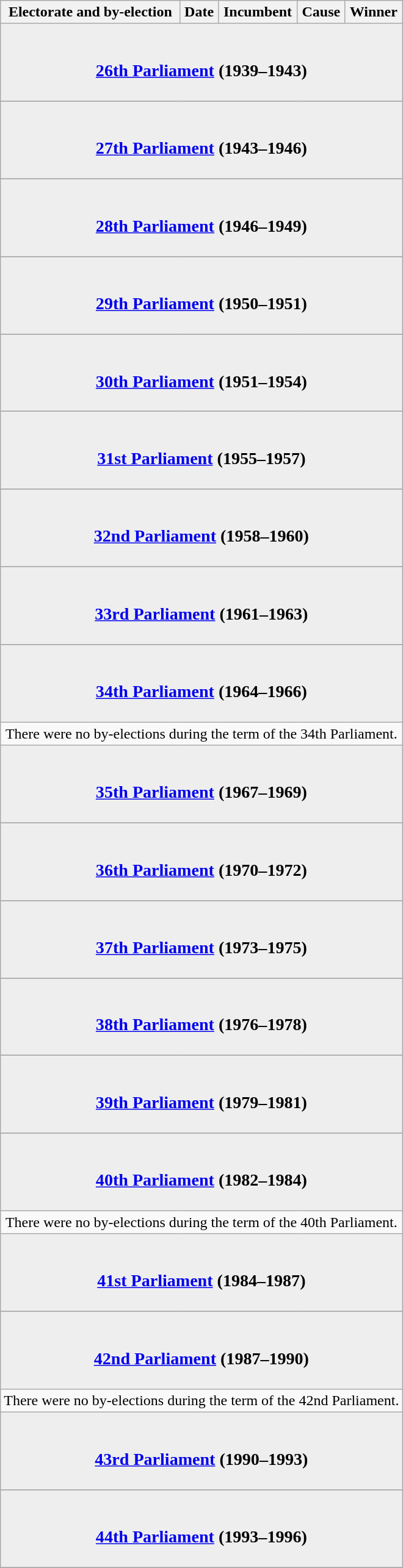<table class="wikitable">
<tr align=center>
<th colspan=2>Electorate and by-election</th>
<th>Date</th>
<th colspan=2>Incumbent</th>
<th>Cause</th>
<th colspan=2>Winner</th>
</tr>
<tr>
<td bgcolor=#EEEEEE align=center colspan=8><br><h3><a href='#'>26th Parliament</a> (1939–1943)</h3></td>
</tr>
<tr>
</tr>
<tr>
<td bgcolor=#EEEEEE align=center colspan=8><br><h3><a href='#'>27th Parliament</a> (1943–1946)</h3></td>
</tr>
<tr>
</tr>
<tr>
<td bgcolor=#EEEEEE align=center colspan=8><br><h3><a href='#'>28th Parliament</a> (1946–1949)</h3></td>
</tr>
<tr>
</tr>
<tr>
<td bgcolor=#EEEEEE align=center colspan=8><br><h3><a href='#'>29th Parliament</a> (1950–1951)</h3></td>
</tr>
<tr>
</tr>
<tr>
<td bgcolor=#EEEEEE align=center colspan=8><br><h3><a href='#'>30th Parliament</a> (1951–1954)</h3></td>
</tr>
<tr>
</tr>
<tr>
<td bgcolor=#EEEEEE align=center colspan=8><br><h3><a href='#'>31st Parliament</a> (1955–1957)</h3></td>
</tr>
<tr>
</tr>
<tr>
<td bgcolor=#EEEEEE align=center colspan=8><br><h3><a href='#'>32nd Parliament</a> (1958–1960)</h3></td>
</tr>
<tr>
</tr>
<tr>
<td bgcolor=#EEEEEE align=center colspan=10><br><h3><a href='#'>33rd Parliament</a> (1961–1963)</h3></td>
</tr>
<tr>
</tr>
<tr>
<td bgcolor=#EEEEEE align=center colspan=8><br><h3><a href='#'>34th Parliament</a> (1964–1966)</h3></td>
</tr>
<tr>
<td colspan=8 align=center>There were no by-elections during the term of the 34th Parliament.</td>
</tr>
<tr>
<td bgcolor=#EEEEEE align=center colspan=8><br><h3><a href='#'>35th Parliament</a> (1967–1969)</h3></td>
</tr>
<tr>
</tr>
<tr>
<td bgcolor=#EEEEEE align=center colspan=8><br><h3><a href='#'>36th Parliament</a> (1970–1972)</h3></td>
</tr>
<tr>
</tr>
<tr>
<td bgcolor=#EEEEEE align=center colspan=8><br><h3><a href='#'>37th Parliament</a> (1973–1975)</h3></td>
</tr>
<tr>
</tr>
<tr>
<td bgcolor=#EEEEEE align=center colspan=8><br><h3><a href='#'>38th Parliament</a> (1976–1978)</h3></td>
</tr>
<tr>
</tr>
<tr>
<td bgcolor=#EEEEEE align=center colspan=8><br><h3><a href='#'>39th Parliament</a> (1979–1981)</h3></td>
</tr>
<tr>
</tr>
<tr>
<td bgcolor=#EEEEEE align=center colspan=8><br><h3><a href='#'>40th Parliament</a> (1982–1984)</h3></td>
</tr>
<tr>
<td colspan=8 align=center>There were no by-elections during the term of the 40th Parliament.</td>
</tr>
<tr>
<td bgcolor=#EEEEEE align=center colspan=8><br><h3><a href='#'>41st Parliament</a> (1984–1987)</h3></td>
</tr>
<tr>
</tr>
<tr>
<td bgcolor=#EEEEEE align=center colspan=8><br><h3><a href='#'>42nd Parliament</a> (1987–1990)</h3></td>
</tr>
<tr>
<td colspan=8 align=center>There were no by-elections during the term of the 42nd Parliament.</td>
</tr>
<tr>
<td bgcolor=#EEEEEE align=center colspan=8><br><h3><a href='#'>43rd Parliament</a> (1990–1993)</h3></td>
</tr>
<tr>
</tr>
<tr>
<td bgcolor=#EEEEEE align=center colspan=8><br><h3><a href='#'>44th Parliament</a> (1993–1996)</h3></td>
</tr>
<tr>
</tr>
</table>
